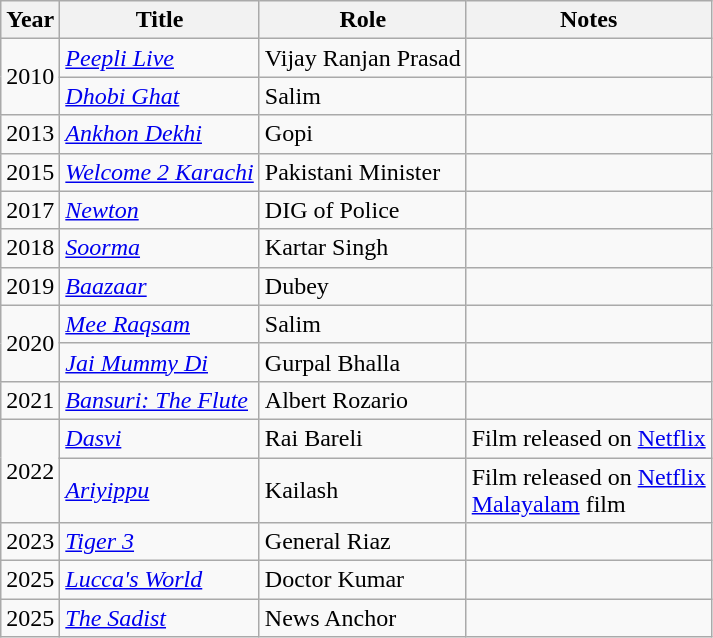<table class="wikitable sortable">
<tr>
<th scope="col">Year</th>
<th scope="col">Title</th>
<th scope="col">Role</th>
<th scope="col" class="unsortable">Notes</th>
</tr>
<tr>
<td rowspan="2">2010</td>
<td><em><a href='#'>Peepli Live</a></em></td>
<td>Vijay Ranjan Prasad</td>
<td></td>
</tr>
<tr>
<td><em><a href='#'>Dhobi Ghat</a></em></td>
<td>Salim</td>
<td></td>
</tr>
<tr>
<td>2013</td>
<td><em><a href='#'>Ankhon Dekhi</a></em></td>
<td>Gopi</td>
<td></td>
</tr>
<tr>
<td>2015</td>
<td><em><a href='#'>Welcome 2 Karachi</a></em></td>
<td>Pakistani Minister</td>
<td></td>
</tr>
<tr>
<td>2017</td>
<td><em><a href='#'>Newton</a></em></td>
<td>DIG of Police</td>
<td></td>
</tr>
<tr>
<td>2018</td>
<td><em><a href='#'>Soorma</a></em></td>
<td>Kartar Singh</td>
<td></td>
</tr>
<tr>
<td>2019</td>
<td><em><a href='#'>Baazaar</a></em></td>
<td>Dubey</td>
<td></td>
</tr>
<tr>
<td rowspan="2">2020</td>
<td><em><a href='#'>Mee Raqsam</a></em></td>
<td>Salim</td>
<td></td>
</tr>
<tr>
<td><em><a href='#'>Jai Mummy Di</a></em></td>
<td>Gurpal Bhalla</td>
<td></td>
</tr>
<tr>
<td>2021</td>
<td><em><a href='#'>Bansuri: The Flute</a></em></td>
<td>Albert Rozario</td>
<td></td>
</tr>
<tr>
<td rowspan="2">2022</td>
<td><em><a href='#'>Dasvi</a></em></td>
<td>Rai Bareli</td>
<td>Film released on <a href='#'>Netflix</a></td>
</tr>
<tr>
<td><em><a href='#'>Ariyippu</a></em></td>
<td>Kailash</td>
<td>Film released on <a href='#'>Netflix</a><br><a href='#'>Malayalam</a> film</td>
</tr>
<tr>
<td>2023</td>
<td><em><a href='#'>Tiger 3</a></em></td>
<td>General Riaz</td>
<td></td>
</tr>
<tr>
<td>2025</td>
<td><em><a href='#'>Lucca's World</a></em></td>
<td>Doctor Kumar</td>
<td></td>
</tr>
<tr>
<td>2025</td>
<td><em><a href='#'>The Sadist</a></em></td>
<td>News Anchor</td>
<td></td>
</tr>
</table>
